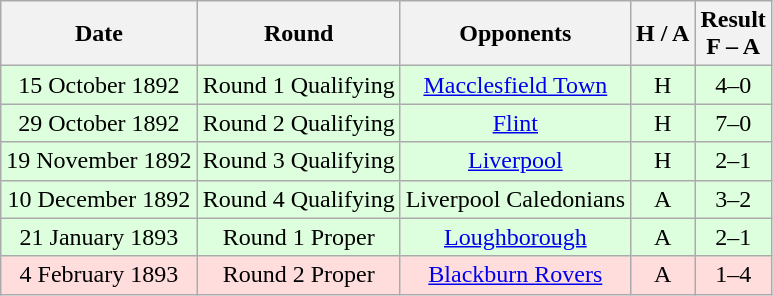<table class="wikitable" style="text-align:center">
<tr>
<th>Date</th>
<th>Round</th>
<th>Opponents</th>
<th>H / A</th>
<th>Result<br>F – A</th>
</tr>
<tr bgcolor="#ddffdd">
<td>15 October 1892</td>
<td>Round 1 Qualifying</td>
<td><a href='#'>Macclesfield Town</a></td>
<td>H</td>
<td>4–0</td>
</tr>
<tr bgcolor="#ddffdd">
<td>29 October 1892</td>
<td>Round 2 Qualifying</td>
<td><a href='#'>Flint</a></td>
<td>H</td>
<td>7–0</td>
</tr>
<tr bgcolor="#ddffdd">
<td>19 November 1892</td>
<td>Round 3 Qualifying</td>
<td><a href='#'>Liverpool</a></td>
<td>H</td>
<td>2–1</td>
</tr>
<tr bgcolor="#ddffdd">
<td>10 December 1892</td>
<td>Round 4 Qualifying</td>
<td>Liverpool Caledonians</td>
<td>A</td>
<td>3–2</td>
</tr>
<tr bgcolor="#ddffdd">
<td>21 January 1893</td>
<td>Round 1 Proper</td>
<td><a href='#'>Loughborough</a></td>
<td>A</td>
<td>2–1</td>
</tr>
<tr bgcolor="#ffdddd">
<td>4 February 1893</td>
<td>Round 2 Proper</td>
<td><a href='#'>Blackburn Rovers</a></td>
<td>A</td>
<td>1–4</td>
</tr>
</table>
